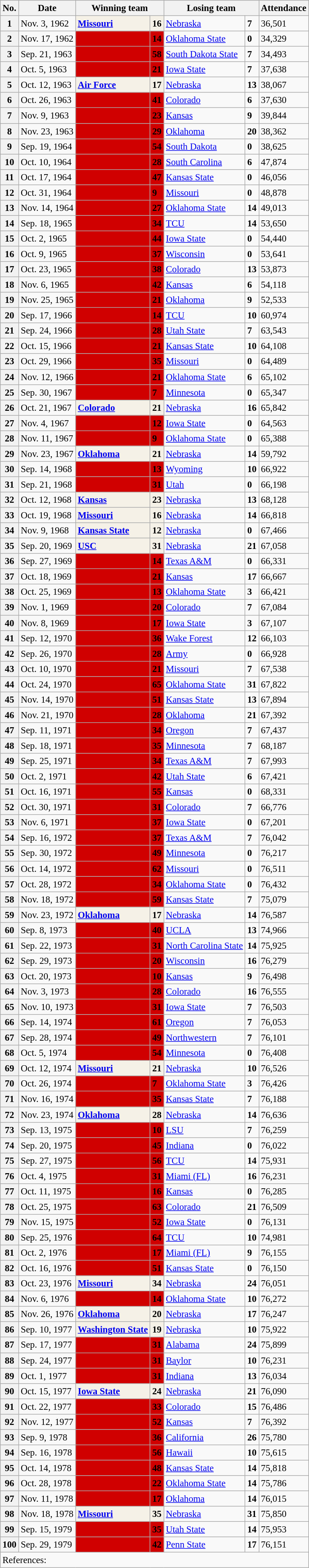<table class="wikitable" style="font-size: 95%">
<tr>
<th>No.</th>
<th>Date</th>
<th colspan=2>Winning team</th>
<th colspan=2>Losing team</th>
<th>Attendance</th>
</tr>
<tr>
<th>1</th>
<td>Nov. 3, 1962</td>
<td style="background: #F5F1E7;"><strong><a href='#'>Missouri</a></strong></td>
<td style="background: #F5F1E7;"><strong>16</strong></td>
<td><a href='#'>Nebraska</a></td>
<td><strong>7</strong></td>
<td>36,501</td>
</tr>
<tr>
<th>2</th>
<td>Nov. 17, 1962</td>
<td style="background: #d00000;"><strong></strong></td>
<td style="background: #d00000;"><strong>14</strong></td>
<td><a href='#'>Oklahoma State</a></td>
<td><strong>0</strong></td>
<td>34,329</td>
</tr>
<tr>
<th>3</th>
<td>Sep. 21, 1963</td>
<td style="background: #d00000;"><strong></strong></td>
<td style="background: #d00000;"><strong>58</strong></td>
<td><a href='#'>South Dakota State</a></td>
<td><strong>7</strong></td>
<td>34,493</td>
</tr>
<tr>
<th>4</th>
<td>Oct. 5, 1963</td>
<td style="background: #d00000;"><strong></strong></td>
<td style="background: #d00000;"><strong>21</strong></td>
<td><a href='#'>Iowa State</a></td>
<td><strong>7</strong></td>
<td>37,638</td>
</tr>
<tr>
<th>5</th>
<td>Oct. 12, 1963</td>
<td style="background: #F5F1E7;"><strong><a href='#'>Air Force</a></strong></td>
<td style="background: #F5F1E7;"><strong>17</strong></td>
<td><a href='#'>Nebraska</a></td>
<td><strong>13</strong></td>
<td>38,067</td>
</tr>
<tr>
<th>6</th>
<td>Oct. 26, 1963</td>
<td style="background: #d00000;"><strong></strong></td>
<td style="background: #d00000;"><strong>41</strong></td>
<td><a href='#'>Colorado</a></td>
<td><strong>6</strong></td>
<td>37,630</td>
</tr>
<tr>
<th>7</th>
<td>Nov. 9, 1963</td>
<td style="background: #d00000;"><strong></strong></td>
<td style="background: #d00000;"><strong>23</strong></td>
<td><a href='#'>Kansas</a></td>
<td><strong>9</strong></td>
<td>39,844</td>
</tr>
<tr>
<th>8</th>
<td>Nov. 23, 1963</td>
<td style="background: #d00000;"><strong> </strong></td>
<td style="background: #d00000;"><strong>29</strong></td>
<td> <a href='#'>Oklahoma</a></td>
<td><strong>20</strong></td>
<td>38,362</td>
</tr>
<tr>
<th>9</th>
<td>Sep. 19, 1964</td>
<td style="background: #d00000;"><strong></strong></td>
<td style="background: #d00000;"><strong>54</strong></td>
<td><a href='#'>South Dakota</a></td>
<td><strong>0</strong></td>
<td>38,625</td>
</tr>
<tr>
<th>10</th>
<td>Oct. 10, 1964</td>
<td style="background: #d00000;"><strong> </strong></td>
<td style="background: #d00000;"><strong>28</strong></td>
<td><a href='#'>South Carolina</a></td>
<td><strong>6</strong></td>
<td>47,874</td>
</tr>
<tr>
<th>11</th>
<td>Oct. 17, 1964</td>
<td style="background: #d00000;"><strong> </strong></td>
<td style="background: #d00000;"><strong>47</strong></td>
<td><a href='#'>Kansas State</a></td>
<td><strong>0</strong></td>
<td>46,056</td>
</tr>
<tr>
<th>12</th>
<td>Oct. 31, 1964</td>
<td style="background: #d00000;"><strong> </strong></td>
<td style="background: #d00000;"><strong>9</strong></td>
<td><a href='#'>Missouri</a></td>
<td><strong>0</strong></td>
<td>48,878</td>
</tr>
<tr>
<th>13</th>
<td>Nov. 14, 1964</td>
<td style="background: #d00000;"><strong> </strong></td>
<td style="background: #d00000;"><strong>27</strong></td>
<td><a href='#'>Oklahoma State</a></td>
<td><strong>14</strong></td>
<td>49,013</td>
</tr>
<tr>
<th>14</th>
<td>Sep. 18, 1965</td>
<td style="background: #d00000;"><strong> </strong></td>
<td style="background: #d00000;"><strong>34</strong></td>
<td><a href='#'>TCU</a></td>
<td><strong>14</strong></td>
<td>53,650</td>
</tr>
<tr>
<th>15</th>
<td>Oct. 2, 1965</td>
<td style="background: #d00000;"><strong> </strong></td>
<td style="background: #d00000;"><strong>44</strong></td>
<td><a href='#'>Iowa State</a></td>
<td><strong>0</strong></td>
<td>54,440</td>
</tr>
<tr>
<th>16</th>
<td>Oct. 9, 1965</td>
<td style="background: #d00000;"><strong> </strong></td>
<td style="background: #d00000;"><strong>37</strong></td>
<td><a href='#'>Wisconsin</a></td>
<td><strong>0</strong></td>
<td>53,641</td>
</tr>
<tr>
<th>17</th>
<td>Oct. 23, 1965</td>
<td style="background: #d00000;"><strong> </strong></td>
<td style="background: #d00000;"><strong>38</strong></td>
<td><a href='#'>Colorado</a></td>
<td><strong>13</strong></td>
<td>53,873</td>
</tr>
<tr>
<th>18</th>
<td>Nov. 6, 1965</td>
<td style="background: #d00000;"><strong> </strong></td>
<td style="background: #d00000;"><strong>42</strong></td>
<td><a href='#'>Kansas</a></td>
<td><strong>6</strong></td>
<td>54,118</td>
</tr>
<tr>
<th>19</th>
<td>Nov. 25, 1965</td>
<td style="background: #d00000;"><strong> </strong></td>
<td style="background: #d00000;"><strong>21</strong></td>
<td><a href='#'>Oklahoma</a></td>
<td><strong>9</strong></td>
<td>52,533</td>
</tr>
<tr>
<th>20</th>
<td>Sep. 17, 1966</td>
<td style="background: #d00000;"><strong> </strong></td>
<td style="background: #d00000;"><strong>14</strong></td>
<td><a href='#'>TCU</a></td>
<td><strong>10</strong></td>
<td>60,974</td>
</tr>
<tr>
<th>21</th>
<td>Sep. 24, 1966</td>
<td style="background: #d00000;"><strong> </strong></td>
<td style="background: #d00000;"><strong>28</strong></td>
<td><a href='#'>Utah State</a></td>
<td><strong>7</strong></td>
<td>63,543</td>
</tr>
<tr>
<th>22</th>
<td>Oct. 15, 1966</td>
<td style="background: #d00000;"><strong> </strong></td>
<td style="background: #d00000;"><strong>21</strong></td>
<td><a href='#'>Kansas State</a></td>
<td><strong>10</strong></td>
<td>64,108</td>
</tr>
<tr>
<th>23</th>
<td>Oct. 29, 1966</td>
<td style="background: #d00000;"><strong> </strong></td>
<td style="background: #d00000;"><strong>35</strong></td>
<td><a href='#'>Missouri</a></td>
<td><strong>0</strong></td>
<td>64,489</td>
</tr>
<tr>
<th>24</th>
<td>Nov. 12, 1966</td>
<td style="background: #d00000;"><strong> </strong></td>
<td style="background: #d00000;"><strong>21</strong></td>
<td><a href='#'>Oklahoma State</a></td>
<td><strong>6</strong></td>
<td>65,102</td>
</tr>
<tr>
<th>25</th>
<td>Sep. 30, 1967</td>
<td style="background: #d00000;"><strong> </strong></td>
<td style="background: #d00000;"><strong>7</strong></td>
<td><a href='#'>Minnesota</a></td>
<td><strong>0</strong></td>
<td>65,347</td>
</tr>
<tr>
<th>26</th>
<td>Oct. 21, 1967</td>
<td style="background: #F5F1E7;"><strong> <a href='#'>Colorado</a></strong></td>
<td style="background: #F5F1E7;"><strong>21</strong></td>
<td><a href='#'>Nebraska</a></td>
<td><strong>16</strong></td>
<td>65,842</td>
</tr>
<tr>
<th>27</th>
<td>Nov. 4, 1967</td>
<td style="background: #d00000;"><strong></strong></td>
<td style="background: #d00000;"><strong>12</strong></td>
<td><a href='#'>Iowa State</a></td>
<td><strong>0</strong></td>
<td>64,563</td>
</tr>
<tr>
<th>28</th>
<td>Nov. 11, 1967</td>
<td style="background: #d00000;"><strong></strong></td>
<td style="background: #d00000;"><strong>9</strong></td>
<td><a href='#'>Oklahoma State</a></td>
<td><strong>0</strong></td>
<td>65,388</td>
</tr>
<tr>
<th>29</th>
<td>Nov. 23, 1967</td>
<td style="background: #F5F1E7;"><strong> <a href='#'>Oklahoma</a></strong></td>
<td style="background: #F5F1E7;"><strong>21</strong></td>
<td><a href='#'>Nebraska</a></td>
<td><strong>14</strong></td>
<td>59,792</td>
</tr>
<tr>
<th>30</th>
<td>Sep. 14, 1968</td>
<td style="background: #d00000;"><strong> </strong></td>
<td style="background: #d00000;"><strong>13</strong></td>
<td><a href='#'>Wyoming</a></td>
<td><strong>10</strong></td>
<td>66,922</td>
</tr>
<tr>
<th>31</th>
<td>Sep. 21, 1968</td>
<td style="background: #d00000;"><strong> </strong></td>
<td style="background: #d00000;"><strong>31</strong></td>
<td><a href='#'>Utah</a></td>
<td><strong>0</strong></td>
<td>66,198</td>
</tr>
<tr>
<th>32</th>
<td>Oct. 12, 1968</td>
<td style="background: #F5F1E7;"><strong> <a href='#'>Kansas</a></strong></td>
<td style="background: #F5F1E7;"><strong>23</strong></td>
<td> <a href='#'>Nebraska</a></td>
<td><strong>13</strong></td>
<td>68,128</td>
</tr>
<tr>
<th>33</th>
<td>Oct. 19, 1968</td>
<td style="background: #F5F1E7;"><strong> <a href='#'>Missouri</a></strong></td>
<td style="background: #F5F1E7;"><strong>16</strong></td>
<td> <a href='#'>Nebraska</a></td>
<td><strong>14</strong></td>
<td>66,818</td>
</tr>
<tr>
<th>34</th>
<td>Nov. 9, 1968</td>
<td style="background: #F5F1E7;"><strong><a href='#'>Kansas State</a></strong></td>
<td style="background: #F5F1E7;"><strong>12</strong></td>
<td><a href='#'>Nebraska</a></td>
<td><strong>0</strong></td>
<td>67,466</td>
</tr>
<tr>
<th>35</th>
<td>Sep. 20, 1969</td>
<td style="background: #F5F1E7;"><strong> <a href='#'>USC</a></strong></td>
<td style="background: #F5F1E7;"><strong>31</strong></td>
<td><a href='#'>Nebraska</a></td>
<td><strong>21</strong></td>
<td>67,058</td>
</tr>
<tr>
<th>36</th>
<td>Sep. 27, 1969</td>
<td style="background: #d00000;"><strong></strong></td>
<td style="background: #d00000;"><strong>14</strong></td>
<td><a href='#'>Texas A&M</a></td>
<td><strong>0</strong></td>
<td>66,331</td>
</tr>
<tr>
<th>37</th>
<td>Oct. 18, 1969</td>
<td style="background: #d00000;"><strong></strong></td>
<td style="background: #d00000;"><strong>21</strong></td>
<td><a href='#'>Kansas</a></td>
<td><strong>17</strong></td>
<td>66,667</td>
</tr>
<tr>
<th>38</th>
<td>Oct. 25, 1969</td>
<td style="background: #d00000;"><strong></strong></td>
<td style="background: #d00000;"><strong>13</strong></td>
<td><a href='#'>Oklahoma State</a></td>
<td><strong>3</strong></td>
<td>66,421</td>
</tr>
<tr>
<th>39</th>
<td>Nov. 1, 1969</td>
<td style="background: #d00000;"><strong></strong></td>
<td style="background: #d00000;"><strong>20</strong></td>
<td> <a href='#'>Colorado</a></td>
<td><strong>7</strong></td>
<td>67,084</td>
</tr>
<tr>
<th>40</th>
<td>Nov. 8, 1969</td>
<td style="background: #d00000;"><strong> </strong></td>
<td style="background: #d00000;"><strong>17</strong></td>
<td><a href='#'>Iowa State</a></td>
<td><strong>3</strong></td>
<td>67,107</td>
</tr>
<tr>
<th>41</th>
<td>Sep. 12, 1970</td>
<td style="background: #d00000;"><strong> </strong></td>
<td style="background: #d00000;"><strong>36</strong></td>
<td><a href='#'>Wake Forest</a></td>
<td><strong>12</strong></td>
<td>66,103</td>
</tr>
<tr>
<th>42</th>
<td>Sep. 26, 1970</td>
<td style="background: #d00000;"><strong> </strong></td>
<td style="background: #d00000;"><strong>28</strong></td>
<td><a href='#'>Army</a></td>
<td><strong>0</strong></td>
<td>66,928</td>
</tr>
<tr>
<th>43</th>
<td>Oct. 10, 1970</td>
<td style="background: #d00000;"><strong> </strong></td>
<td style="background: #d00000;"><strong>21</strong></td>
<td> <a href='#'>Missouri</a></td>
<td><strong>7</strong></td>
<td>67,538</td>
</tr>
<tr>
<th>44</th>
<td>Oct. 24, 1970</td>
<td style="background: #d00000;"><strong> </strong></td>
<td style="background: #d00000;"><strong>65</strong></td>
<td><a href='#'>Oklahoma State</a></td>
<td><strong>31</strong></td>
<td>67,822</td>
</tr>
<tr>
<th>45</th>
<td>Nov. 14, 1970</td>
<td style="background: #d00000;"><strong> </strong></td>
<td style="background: #d00000;"><strong>51</strong></td>
<td> <a href='#'>Kansas State</a></td>
<td><strong>13</strong></td>
<td>67,894</td>
</tr>
<tr>
<th>46</th>
<td>Nov. 21, 1970</td>
<td style="background: #d00000;"><strong> </strong></td>
<td style="background: #d00000;"><strong>28</strong></td>
<td><a href='#'>Oklahoma</a></td>
<td><strong>21</strong></td>
<td>67,392</td>
</tr>
<tr>
<th>47</th>
<td>Sep. 11, 1971</td>
<td style="background: #d00000;"><strong> </strong></td>
<td style="background: #d00000;"><strong>34</strong></td>
<td><a href='#'>Oregon</a></td>
<td><strong>7</strong></td>
<td>67,437</td>
</tr>
<tr>
<th>48</th>
<td>Sep. 18, 1971</td>
<td style="background: #d00000;"><strong> </strong></td>
<td style="background: #d00000;"><strong>35</strong></td>
<td><a href='#'>Minnesota</a></td>
<td><strong>7</strong></td>
<td>68,187</td>
</tr>
<tr>
<th>49</th>
<td>Sep. 25, 1971</td>
<td style="background: #d00000;"><strong> </strong></td>
<td style="background: #d00000;"><strong>34</strong></td>
<td><a href='#'>Texas A&M</a></td>
<td><strong>7</strong></td>
<td>67,993</td>
</tr>
<tr>
<th>50</th>
<td>Oct. 2, 1971</td>
<td style="background: #d00000;"><strong> </strong></td>
<td style="background: #d00000;"><strong>42</strong></td>
<td><a href='#'>Utah State</a></td>
<td><strong>6</strong></td>
<td>67,421</td>
</tr>
<tr>
<th>51</th>
<td>Oct. 16, 1971</td>
<td style="background: #d00000;"><strong> </strong></td>
<td style="background: #d00000;"><strong>55</strong></td>
<td><a href='#'>Kansas</a></td>
<td><strong>0</strong></td>
<td>68,331</td>
</tr>
<tr>
<th>52</th>
<td>Oct. 30, 1971</td>
<td style="background: #d00000;"><strong> </strong></td>
<td style="background: #d00000;"><strong>31</strong></td>
<td> <a href='#'>Colorado</a></td>
<td><strong>7</strong></td>
<td>66,776</td>
</tr>
<tr>
<th>53</th>
<td>Nov. 6, 1971</td>
<td style="background: #d00000;"><strong> </strong></td>
<td style="background: #d00000;"><strong>37</strong></td>
<td><a href='#'>Iowa State</a></td>
<td><strong>0</strong></td>
<td>67,201</td>
</tr>
<tr>
<th>54</th>
<td>Sep. 16, 1972</td>
<td style="background: #d00000;"><strong> </strong></td>
<td style="background: #d00000;"><strong>37</strong></td>
<td><a href='#'>Texas A&M</a></td>
<td><strong>7</strong></td>
<td>76,042</td>
</tr>
<tr>
<th>55</th>
<td>Sep. 30, 1972</td>
<td style="background: #d00000;"><strong> </strong></td>
<td style="background: #d00000;"><strong>49</strong></td>
<td><a href='#'>Minnesota</a></td>
<td><strong>0</strong></td>
<td>76,217</td>
</tr>
<tr>
<th>56</th>
<td>Oct. 14, 1972</td>
<td style="background: #d00000;"><strong> </strong></td>
<td style="background: #d00000;"><strong>62</strong></td>
<td><a href='#'>Missouri</a></td>
<td><strong>0</strong></td>
<td>76,511</td>
</tr>
<tr>
<th>57</th>
<td>Oct. 28, 1972</td>
<td style="background: #d00000;"><strong> </strong></td>
<td style="background: #d00000;"><strong>34</strong></td>
<td><a href='#'>Oklahoma State</a></td>
<td><strong>0</strong></td>
<td>76,432</td>
</tr>
<tr>
<th>58</th>
<td>Nov. 18, 1972</td>
<td style="background: #d00000;"><strong> </strong></td>
<td style="background: #d00000;"><strong>59</strong></td>
<td><a href='#'>Kansas State</a></td>
<td><strong>7</strong></td>
<td>75,079</td>
</tr>
<tr>
<th>59</th>
<td>Nov. 23, 1972</td>
<td style="background: #F5F1E7;"><strong> <a href='#'>Oklahoma</a></strong></td>
<td style="background: #F5F1E7;"><strong>17</strong></td>
<td> <a href='#'>Nebraska</a></td>
<td><strong>14</strong></td>
<td>76,587</td>
</tr>
<tr>
<th>60</th>
<td>Sep. 8, 1973</td>
<td style="background: #d00000;"><strong> </strong></td>
<td style="background: #d00000;"><strong>40</strong></td>
<td> <a href='#'>UCLA</a></td>
<td><strong>13</strong></td>
<td>74,966</td>
</tr>
<tr>
<th>61</th>
<td>Sep. 22, 1973</td>
<td style="background: #d00000;"><strong> </strong></td>
<td style="background: #d00000;"><strong>31</strong></td>
<td> <a href='#'>North Carolina State</a></td>
<td><strong>14</strong></td>
<td>75,925</td>
</tr>
<tr>
<th>62</th>
<td>Sep. 29, 1973</td>
<td style="background: #d00000;"><strong> </strong></td>
<td style="background: #d00000;"><strong>20</strong></td>
<td><a href='#'>Wisconsin</a></td>
<td><strong>16</strong></td>
<td>76,279</td>
</tr>
<tr>
<th>63</th>
<td>Oct. 20, 1973</td>
<td style="background: #d00000;"><strong> </strong></td>
<td style="background: #d00000;"><strong>10</strong></td>
<td> <a href='#'>Kansas</a></td>
<td><strong>9</strong></td>
<td>76,498</td>
</tr>
<tr>
<th>64</th>
<td>Nov. 3, 1973</td>
<td style="background: #d00000;"><strong> </strong></td>
<td style="background: #d00000;"><strong>28</strong></td>
<td> <a href='#'>Colorado</a></td>
<td><strong>16</strong></td>
<td>76,555</td>
</tr>
<tr>
<th>65</th>
<td>Nov. 10, 1973</td>
<td style="background: #d00000;"><strong> </strong></td>
<td style="background: #d00000;"><strong>31</strong></td>
<td><a href='#'>Iowa State</a></td>
<td><strong>7</strong></td>
<td>76,503</td>
</tr>
<tr>
<th>66</th>
<td>Sep. 14, 1974</td>
<td style="background: #d00000;"><strong> </strong></td>
<td style="background: #d00000;"><strong>61</strong></td>
<td><a href='#'>Oregon</a></td>
<td><strong>7</strong></td>
<td>76,053</td>
</tr>
<tr>
<th>67</th>
<td>Sep. 28, 1974</td>
<td style="background: #d00000;"><strong> </strong></td>
<td style="background: #d00000;"><strong>49</strong></td>
<td><a href='#'>Northwestern</a></td>
<td><strong>7</strong></td>
<td>76,101</td>
</tr>
<tr>
<th>68</th>
<td>Oct. 5, 1974</td>
<td style="background: #d00000;"><strong> </strong></td>
<td style="background: #d00000;"><strong>54</strong></td>
<td><a href='#'>Minnesota</a></td>
<td><strong>0</strong></td>
<td>76,408</td>
</tr>
<tr>
<th>69</th>
<td>Oct. 12, 1974</td>
<td style="background: #F5F1E7;"><strong><a href='#'>Missouri</a></strong></td>
<td style="background: #F5F1E7;"><strong>21</strong></td>
<td> <a href='#'>Nebraska</a></td>
<td><strong>10</strong></td>
<td>76,526</td>
</tr>
<tr>
<th>70</th>
<td>Oct. 26, 1974</td>
<td style="background: #d00000;"><strong> </strong></td>
<td style="background: #d00000;"><strong>7</strong></td>
<td><a href='#'>Oklahoma State</a></td>
<td><strong>3</strong></td>
<td>76,426</td>
</tr>
<tr>
<th>71</th>
<td>Nov. 16, 1974</td>
<td style="background: #d00000;"><strong> </strong></td>
<td style="background: #d00000;"><strong>35</strong></td>
<td><a href='#'>Kansas State</a></td>
<td><strong>7</strong></td>
<td>76,188</td>
</tr>
<tr>
<th>72</th>
<td>Nov. 23, 1974</td>
<td style="background: #F5F1E7;"><strong> <a href='#'>Oklahoma</a></strong></td>
<td style="background: #F5F1E7;"><strong>28</strong></td>
<td> <a href='#'>Nebraska</a></td>
<td><strong>14</strong></td>
<td>76,636</td>
</tr>
<tr>
<th>73</th>
<td>Sep. 13, 1975</td>
<td style="background: #d00000;"><strong> </strong></td>
<td style="background: #d00000;"><strong>10</strong></td>
<td><a href='#'>LSU</a></td>
<td><strong>7</strong></td>
<td>76,259</td>
</tr>
<tr>
<th>74</th>
<td>Sep. 20, 1975</td>
<td style="background: #d00000;"><strong> </strong></td>
<td style="background: #d00000;"><strong>45</strong></td>
<td><a href='#'>Indiana</a></td>
<td><strong>0</strong></td>
<td>76,022</td>
</tr>
<tr>
<th>75</th>
<td>Sep. 27, 1975</td>
<td style="background: #d00000;"><strong> </strong></td>
<td style="background: #d00000;"><strong>56</strong></td>
<td><a href='#'>TCU</a></td>
<td><strong>14</strong></td>
<td>75,931</td>
</tr>
<tr>
<th>76</th>
<td>Oct. 4, 1975</td>
<td style="background: #d00000;"><strong> </strong></td>
<td style="background: #d00000;"><strong>31</strong></td>
<td><a href='#'>Miami (FL)</a></td>
<td><strong>16</strong></td>
<td>76,231</td>
</tr>
<tr>
<th>77</th>
<td>Oct. 11, 1975</td>
<td style="background: #d00000;"><strong> </strong></td>
<td style="background: #d00000;"><strong>16</strong></td>
<td><a href='#'>Kansas</a></td>
<td><strong>0</strong></td>
<td>76,285</td>
</tr>
<tr>
<th>78</th>
<td>Oct. 25, 1975</td>
<td style="background: #d00000;"><strong> </strong></td>
<td style="background: #d00000;"><strong>63</strong></td>
<td> <a href='#'>Colorado</a></td>
<td><strong>21</strong></td>
<td>76,509</td>
</tr>
<tr>
<th>79</th>
<td>Nov. 15, 1975</td>
<td style="background: #d00000;"><strong> </strong></td>
<td style="background: #d00000;"><strong>52</strong></td>
<td><a href='#'>Iowa State</a></td>
<td><strong>0</strong></td>
<td>76,131</td>
</tr>
<tr>
<th>80</th>
<td>Sep. 25, 1976</td>
<td style="background: #d00000;"><strong> </strong></td>
<td style="background: #d00000;"><strong>64</strong></td>
<td><a href='#'>TCU</a></td>
<td><strong>10</strong></td>
<td>74,981</td>
</tr>
<tr>
<th>81</th>
<td>Oct. 2, 1976</td>
<td style="background: #d00000;"><strong> </strong></td>
<td style="background: #d00000;"><strong>17</strong></td>
<td><a href='#'>Miami (FL)</a></td>
<td><strong>9</strong></td>
<td>76,155</td>
</tr>
<tr>
<th>82</th>
<td>Oct. 16, 1976</td>
<td style="background: #d00000;"><strong> </strong></td>
<td style="background: #d00000;"><strong>51</strong></td>
<td><a href='#'>Kansas State</a></td>
<td><strong>0</strong></td>
<td>76,150</td>
</tr>
<tr>
<th>83</th>
<td>Oct. 23, 1976</td>
<td style="background: #F5F1E7;"><strong> <a href='#'>Missouri</a></strong></td>
<td style="background: #F5F1E7;"><strong>34</strong></td>
<td><a href='#'>Nebraska</a></td>
<td><strong>24</strong></td>
<td>76,051</td>
</tr>
<tr>
<th>84</th>
<td>Nov. 6, 1976</td>
<td style="background: #d00000;"><strong> </strong></td>
<td style="background: #d00000;"><strong>14</strong></td>
<td> <a href='#'>Oklahoma State</a></td>
<td><strong>10</strong></td>
<td>76,272</td>
</tr>
<tr>
<th>85</th>
<td>Nov. 26, 1976</td>
<td style="background: #F5F1E7;"><strong> <a href='#'>Oklahoma</a></strong></td>
<td style="background: #F5F1E7;"><strong>20</strong></td>
<td> <a href='#'>Nebraska</a></td>
<td><strong>17</strong></td>
<td>76,247</td>
</tr>
<tr>
<th>86</th>
<td>Sep. 10, 1977</td>
<td style="background: #F5F1E7;"><strong><a href='#'>Washington State</a></strong></td>
<td style="background: #F5F1E7;"><strong>19</strong></td>
<td> <a href='#'>Nebraska</a></td>
<td><strong>10</strong></td>
<td>75,922</td>
</tr>
<tr>
<th>87</th>
<td>Sep. 17, 1977</td>
<td style="background: #d00000;"><strong></strong></td>
<td style="background: #d00000;"><strong>31</strong></td>
<td> <a href='#'>Alabama</a></td>
<td><strong>24</strong></td>
<td>75,899</td>
</tr>
<tr>
<th>88</th>
<td>Sep. 24, 1977</td>
<td style="background: #d00000;"><strong> </strong></td>
<td style="background: #d00000;"><strong>31</strong></td>
<td><a href='#'>Baylor</a></td>
<td><strong>10</strong></td>
<td>76,231</td>
</tr>
<tr>
<th>89</th>
<td>Oct. 1, 1977</td>
<td style="background: #d00000;"><strong> </strong></td>
<td style="background: #d00000;"><strong>31</strong></td>
<td><a href='#'>Indiana</a></td>
<td><strong>13</strong></td>
<td>76,034</td>
</tr>
<tr>
<th>90</th>
<td>Oct. 15, 1977</td>
<td style="background: #F5F1E7;"><strong><a href='#'>Iowa State</a></strong></td>
<td style="background: #F5F1E7;"><strong>24</strong></td>
<td> <a href='#'>Nebraska</a></td>
<td><strong>21</strong></td>
<td>76,090</td>
</tr>
<tr>
<th>91</th>
<td>Oct. 22, 1977</td>
<td style="background: #d00000;"><strong> </strong></td>
<td style="background: #d00000;"><strong>33</strong></td>
<td> <a href='#'>Colorado</a></td>
<td><strong>15</strong></td>
<td>76,486</td>
</tr>
<tr>
<th>92</th>
<td>Nov. 12, 1977</td>
<td style="background: #d00000;"><strong> </strong></td>
<td style="background: #d00000;"><strong>52</strong></td>
<td><a href='#'>Kansas</a></td>
<td><strong>7</strong></td>
<td>76,392</td>
</tr>
<tr>
<th>93</th>
<td>Sep. 9, 1978</td>
<td style="background: #d00000;"><strong> </strong></td>
<td style="background: #d00000;"><strong>36</strong></td>
<td><a href='#'>California</a></td>
<td><strong>26</strong></td>
<td>75,780</td>
</tr>
<tr>
<th>94</th>
<td>Sep. 16, 1978</td>
<td style="background: #d00000;"><strong> </strong></td>
<td style="background: #d00000;"><strong>56</strong></td>
<td><a href='#'>Hawaii</a></td>
<td><strong>10</strong></td>
<td>75,615</td>
</tr>
<tr>
<th>95</th>
<td>Oct. 14, 1978</td>
<td style="background: #d00000;"><strong> </strong></td>
<td style="background: #d00000;"><strong>48</strong></td>
<td><a href='#'>Kansas State</a></td>
<td><strong>14</strong></td>
<td>75,818</td>
</tr>
<tr>
<th>96</th>
<td>Oct. 28, 1978</td>
<td style="background: #d00000;"><strong> </strong></td>
<td style="background: #d00000;"><strong>22</strong></td>
<td><a href='#'>Oklahoma State</a></td>
<td><strong>14</strong></td>
<td>75,786</td>
</tr>
<tr>
<th>97</th>
<td>Nov. 11, 1978</td>
<td style="background: #d00000;"><strong> </strong></td>
<td style="background: #d00000;"><strong>17</strong></td>
<td> <a href='#'>Oklahoma</a></td>
<td><strong>14</strong></td>
<td>76,015</td>
</tr>
<tr>
<th>98</th>
<td>Nov. 18, 1978</td>
<td style="background: #F5F1E7;"><strong><a href='#'>Missouri</a></strong></td>
<td style="background: #F5F1E7;"><strong>35</strong></td>
<td> <a href='#'>Nebraska</a></td>
<td><strong>31</strong></td>
<td>75,850</td>
</tr>
<tr>
<th>99</th>
<td>Sep. 15, 1979</td>
<td style="background: #d00000;"><strong> </strong></td>
<td style="background: #d00000;"><strong>35</strong></td>
<td><a href='#'>Utah State</a></td>
<td><strong>14</strong></td>
<td>75,953</td>
</tr>
<tr>
<th>100</th>
<td>Sep. 29, 1979</td>
<td style="background: #d00000;"><strong> </strong></td>
<td style="background: #d00000;"><strong>42</strong></td>
<td> <a href='#'>Penn State</a></td>
<td><strong>17</strong></td>
<td>76,151</td>
</tr>
<tr>
<td colspan=7>References: </td>
</tr>
</table>
